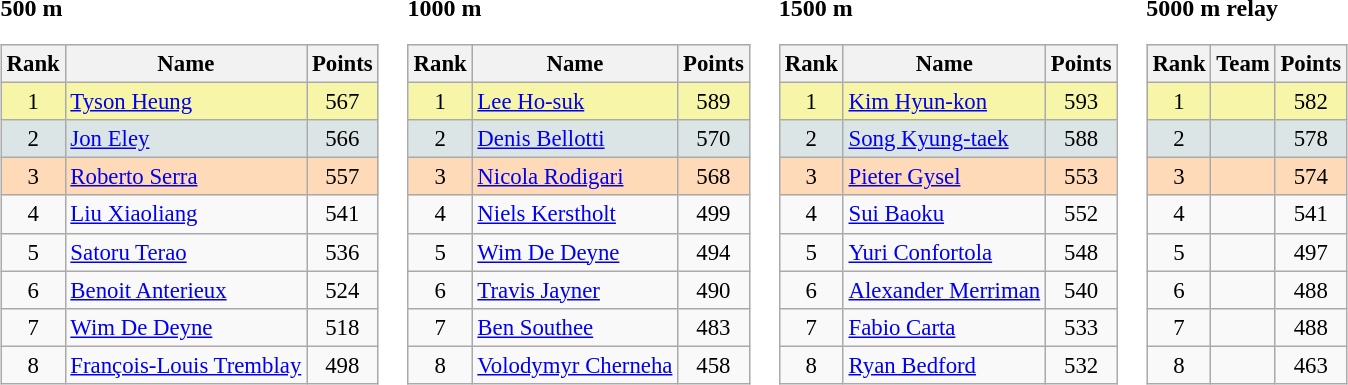<table>
<tr valign="top">
<td><br><strong>500 m</strong><br><table class="wikitable" style="font-size:95%; text-align: center">
<tr style="background:#dcdcdc;">
<th>Rank</th>
<th>Name</th>
<th>Points</th>
</tr>
<tr bgcolor="#F7F6A8" |>
<td>1</td>
<td align="left"> <a href='#'>Tyson Heung</a></td>
<td>567</td>
</tr>
<tr bgcolor="#DCE5E5">
<td>2</td>
<td align="left"> <a href='#'>Jon Eley</a></td>
<td>566</td>
</tr>
<tr bgcolor="#FFDAB9">
<td>3</td>
<td align="left"> <a href='#'>Roberto Serra</a></td>
<td>557</td>
</tr>
<tr>
<td>4</td>
<td align="left"> <a href='#'>Liu Xiaoliang</a></td>
<td>541</td>
</tr>
<tr>
<td>5</td>
<td align="left"> <a href='#'>Satoru Terao</a></td>
<td>536</td>
</tr>
<tr>
<td>6</td>
<td align="left"> <a href='#'>Benoit Anterieux</a></td>
<td>524</td>
</tr>
<tr>
<td>7</td>
<td align="left"> <a href='#'>Wim De Deyne</a></td>
<td>518</td>
</tr>
<tr>
<td>8</td>
<td align="left"> <a href='#'>François-Louis Tremblay</a></td>
<td>498</td>
</tr>
</table>
</td>
<td><br><strong>1000 m </strong><br><table class="wikitable" style="font-size:95%; text-align: center">
<tr style="background:#dcdcdc;">
<th>Rank</th>
<th>Name</th>
<th>Points</th>
</tr>
<tr bgcolor="#F7F6A8" |>
<td>1</td>
<td align="left"> <a href='#'>Lee Ho-suk</a></td>
<td>589</td>
</tr>
<tr bgcolor="#DCE5E5">
<td>2</td>
<td align="left"> <a href='#'>Denis Bellotti</a></td>
<td>570</td>
</tr>
<tr bgcolor="#FFDAB9">
<td>3</td>
<td align="left"> <a href='#'>Nicola Rodigari</a></td>
<td>568</td>
</tr>
<tr>
<td>4</td>
<td align="left"> <a href='#'>Niels Kerstholt</a></td>
<td>499</td>
</tr>
<tr>
<td>5</td>
<td align="left"> <a href='#'>Wim De Deyne</a></td>
<td>494</td>
</tr>
<tr>
<td>6</td>
<td align="left"> <a href='#'>Travis Jayner</a></td>
<td>490</td>
</tr>
<tr>
<td>7</td>
<td align="left"> <a href='#'>Ben Southee</a></td>
<td>483</td>
</tr>
<tr>
<td>8</td>
<td align="left"> <a href='#'>Volodymyr Cherneha</a></td>
<td>458</td>
</tr>
</table>
</td>
<td><br><strong>1500 m </strong><br><table class="wikitable" style="font-size:95%; text-align: center">
<tr style="background:#dcdcdc;">
<th>Rank</th>
<th>Name</th>
<th>Points</th>
</tr>
<tr bgcolor="#F7F6A8" |>
<td>1</td>
<td align="left"> <a href='#'>Kim Hyun-kon</a></td>
<td>593</td>
</tr>
<tr bgcolor="#DCE5E5">
<td>2</td>
<td align="left"> <a href='#'>Song Kyung-taek</a></td>
<td>588</td>
</tr>
<tr bgcolor="#FFDAB9">
<td>3</td>
<td align="left"> <a href='#'>Pieter Gysel</a></td>
<td>553</td>
</tr>
<tr>
<td>4</td>
<td align="left"> <a href='#'>Sui Baoku</a></td>
<td>552</td>
</tr>
<tr>
<td>5</td>
<td align="left"> <a href='#'>Yuri Confortola</a></td>
<td>548</td>
</tr>
<tr>
<td>6</td>
<td align="left"> <a href='#'>Alexander Merriman</a></td>
<td>540</td>
</tr>
<tr>
<td>7</td>
<td align="left"> <a href='#'>Fabio Carta</a></td>
<td>533</td>
</tr>
<tr>
<td>8</td>
<td align="left"> <a href='#'>Ryan Bedford</a></td>
<td>532</td>
</tr>
</table>
</td>
<td><br><strong>5000 m relay</strong><br><table class="wikitable" style="font-size:95%; text-align: center">
<tr style="background:#dcdcdc;">
<th>Rank</th>
<th>Team</th>
<th>Points</th>
</tr>
<tr bgcolor="#F7F6A8" |>
<td>1</td>
<td align="left"></td>
<td>582</td>
</tr>
<tr bgcolor="#DCE5E5">
<td>2</td>
<td align="left"></td>
<td>578</td>
</tr>
<tr bgcolor="#FFDAB9">
<td>3</td>
<td align="left"></td>
<td>574</td>
</tr>
<tr>
<td>4</td>
<td align="left"></td>
<td>541</td>
</tr>
<tr>
<td>5</td>
<td align="left"></td>
<td>497</td>
</tr>
<tr>
<td>6</td>
<td align="left"></td>
<td>488</td>
</tr>
<tr>
<td>7</td>
<td align="left"></td>
<td>488</td>
</tr>
<tr>
<td>8</td>
<td align="left"></td>
<td>463</td>
</tr>
</table>
</td>
</tr>
</table>
